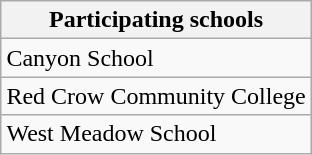<table class="wikitable" align=right>
<tr>
<th>Participating schools</th>
</tr>
<tr>
<td>Canyon School</td>
</tr>
<tr>
<td>Red Crow Community College</td>
</tr>
<tr>
<td>West Meadow School</td>
</tr>
</table>
